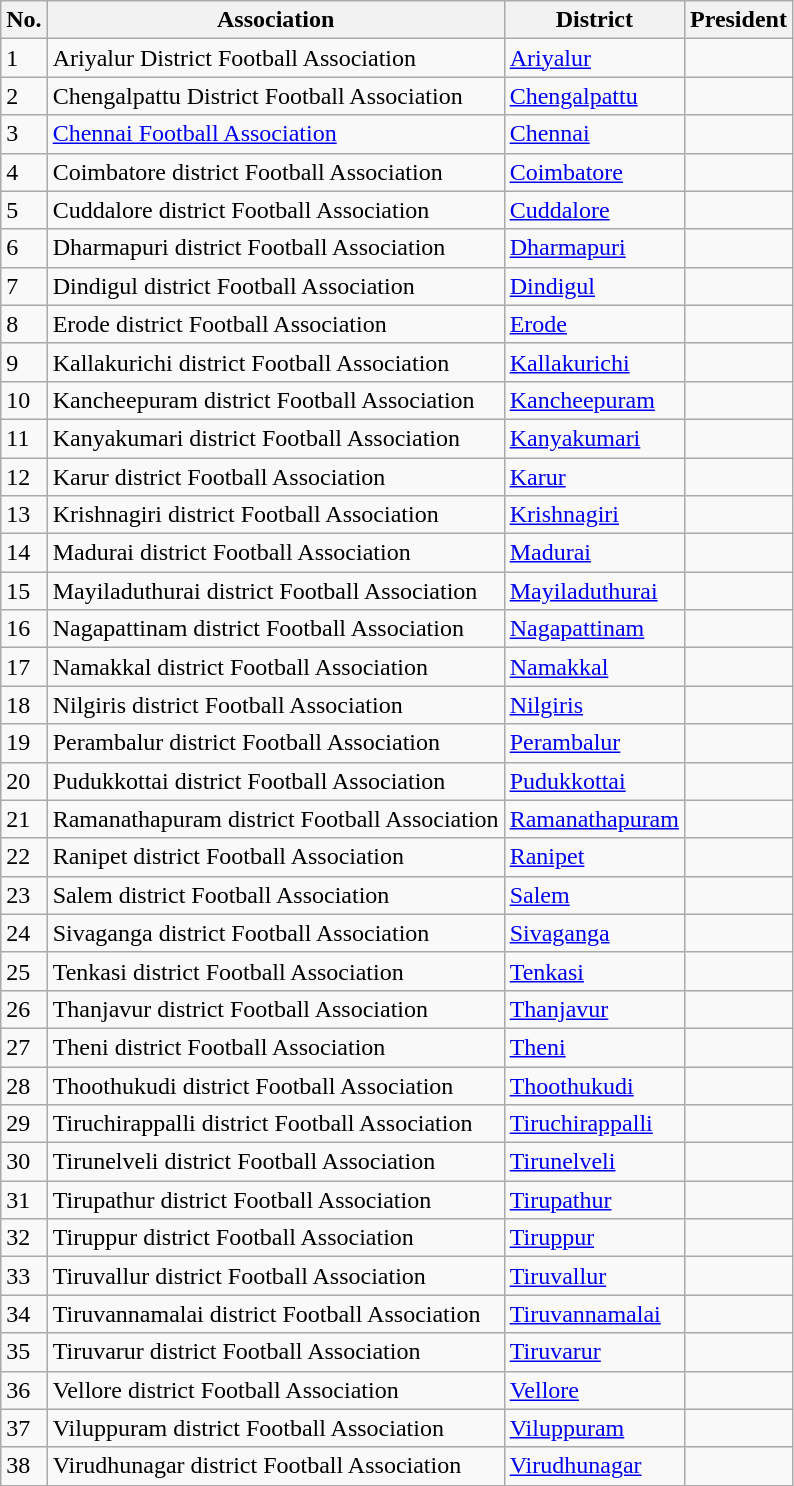<table class="wikitable sortable">
<tr>
<th>No.</th>
<th>Association</th>
<th>District</th>
<th>President</th>
</tr>
<tr>
<td>1</td>
<td>Ariyalur District Football Association</td>
<td><a href='#'>Ariyalur</a></td>
<td></td>
</tr>
<tr>
<td>2</td>
<td>Chengalpattu District Football Association</td>
<td><a href='#'>Chengalpattu</a></td>
<td></td>
</tr>
<tr>
<td>3</td>
<td><a href='#'>Chennai Football Association</a></td>
<td><a href='#'>Chennai</a></td>
<td></td>
</tr>
<tr>
<td>4</td>
<td>Coimbatore district Football Association</td>
<td><a href='#'>Coimbatore</a></td>
<td></td>
</tr>
<tr>
<td>5</td>
<td>Cuddalore district Football Association</td>
<td><a href='#'>Cuddalore</a></td>
<td></td>
</tr>
<tr>
<td>6</td>
<td>Dharmapuri district Football Association</td>
<td><a href='#'>Dharmapuri</a></td>
<td></td>
</tr>
<tr>
<td>7</td>
<td>Dindigul district Football Association</td>
<td><a href='#'>Dindigul</a></td>
<td></td>
</tr>
<tr>
<td>8</td>
<td>Erode district Football Association</td>
<td><a href='#'>Erode</a></td>
<td></td>
</tr>
<tr>
<td>9</td>
<td>Kallakurichi district Football Association</td>
<td><a href='#'>Kallakurichi</a></td>
<td></td>
</tr>
<tr>
<td>10</td>
<td>Kancheepuram district Football Association</td>
<td><a href='#'>Kancheepuram</a></td>
<td></td>
</tr>
<tr>
<td>11</td>
<td>Kanyakumari district Football Association</td>
<td><a href='#'>Kanyakumari</a></td>
<td></td>
</tr>
<tr>
<td>12</td>
<td>Karur district Football Association</td>
<td><a href='#'>Karur</a></td>
<td></td>
</tr>
<tr>
<td>13</td>
<td>Krishnagiri district Football Association</td>
<td><a href='#'>Krishnagiri</a></td>
<td></td>
</tr>
<tr>
<td>14</td>
<td>Madurai district Football Association</td>
<td><a href='#'>Madurai</a></td>
<td></td>
</tr>
<tr>
<td>15</td>
<td>Mayiladuthurai district Football Association</td>
<td><a href='#'>Mayiladuthurai</a></td>
<td></td>
</tr>
<tr>
<td>16</td>
<td>Nagapattinam district Football Association</td>
<td><a href='#'>Nagapattinam</a></td>
<td></td>
</tr>
<tr>
<td>17</td>
<td>Namakkal district Football Association</td>
<td><a href='#'>Namakkal</a></td>
<td></td>
</tr>
<tr>
<td>18</td>
<td>Nilgiris district Football Association</td>
<td><a href='#'>Nilgiris</a></td>
<td></td>
</tr>
<tr>
<td>19</td>
<td>Perambalur district Football Association</td>
<td><a href='#'>Perambalur</a></td>
<td></td>
</tr>
<tr>
<td>20</td>
<td>Pudukkottai district Football Association</td>
<td><a href='#'>Pudukkottai</a></td>
<td></td>
</tr>
<tr>
<td>21</td>
<td>Ramanathapuram district Football Association</td>
<td><a href='#'>Ramanathapuram</a></td>
<td></td>
</tr>
<tr>
<td>22</td>
<td>Ranipet district Football Association</td>
<td><a href='#'>Ranipet</a></td>
<td></td>
</tr>
<tr>
<td>23</td>
<td>Salem district Football Association</td>
<td><a href='#'>Salem</a></td>
<td></td>
</tr>
<tr>
<td>24</td>
<td>Sivaganga district Football Association</td>
<td><a href='#'>Sivaganga</a></td>
<td></td>
</tr>
<tr>
<td>25</td>
<td>Tenkasi district Football Association</td>
<td><a href='#'>Tenkasi</a></td>
<td></td>
</tr>
<tr>
<td>26</td>
<td>Thanjavur district Football Association</td>
<td><a href='#'>Thanjavur</a></td>
<td></td>
</tr>
<tr>
<td>27</td>
<td>Theni district Football Association</td>
<td><a href='#'>Theni</a></td>
<td></td>
</tr>
<tr>
<td>28</td>
<td>Thoothukudi district Football Association</td>
<td><a href='#'>Thoothukudi</a></td>
<td></td>
</tr>
<tr>
<td>29</td>
<td>Tiruchirappalli district Football Association</td>
<td><a href='#'>Tiruchirappalli</a></td>
<td></td>
</tr>
<tr>
<td>30</td>
<td>Tirunelveli district Football Association</td>
<td><a href='#'>Tirunelveli</a></td>
<td></td>
</tr>
<tr>
<td>31</td>
<td>Tirupathur district Football Association</td>
<td><a href='#'>Tirupathur</a></td>
<td></td>
</tr>
<tr>
<td>32</td>
<td>Tiruppur district Football Association</td>
<td><a href='#'>Tiruppur</a></td>
<td></td>
</tr>
<tr>
<td>33</td>
<td>Tiruvallur district Football Association</td>
<td><a href='#'>Tiruvallur</a></td>
<td></td>
</tr>
<tr>
<td>34</td>
<td>Tiruvannamalai district Football Association</td>
<td><a href='#'>Tiruvannamalai</a></td>
<td></td>
</tr>
<tr>
<td>35</td>
<td>Tiruvarur district Football Association</td>
<td><a href='#'>Tiruvarur</a></td>
<td></td>
</tr>
<tr>
<td>36</td>
<td>Vellore district Football Association</td>
<td><a href='#'>Vellore</a></td>
<td></td>
</tr>
<tr>
<td>37</td>
<td>Viluppuram district Football Association</td>
<td><a href='#'>Viluppuram</a></td>
<td></td>
</tr>
<tr>
<td>38</td>
<td>Virudhunagar district Football Association</td>
<td><a href='#'>Virudhunagar</a></td>
<td></td>
</tr>
</table>
